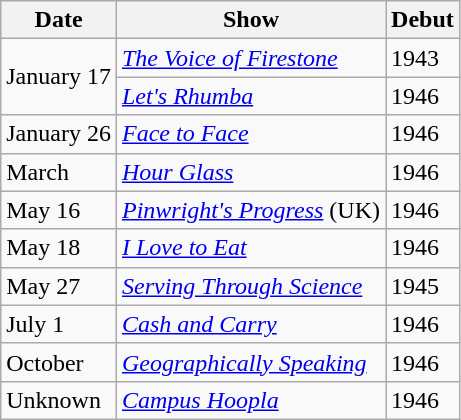<table class="wikitable">
<tr>
<th>Date</th>
<th>Show</th>
<th>Debut</th>
</tr>
<tr>
<td rowspan="2">January 17</td>
<td><em><a href='#'>The Voice of Firestone</a></em></td>
<td>1943</td>
</tr>
<tr>
<td><em><a href='#'>Let's Rhumba</a></em></td>
<td>1946</td>
</tr>
<tr>
<td>January 26</td>
<td><em><a href='#'>Face to Face</a></em></td>
<td>1946</td>
</tr>
<tr>
<td>March</td>
<td><em><a href='#'>Hour Glass</a></em></td>
<td>1946</td>
</tr>
<tr>
<td>May 16</td>
<td><em><a href='#'>Pinwright's Progress</a></em> (UK)</td>
<td>1946</td>
</tr>
<tr>
<td>May 18</td>
<td><em><a href='#'>I Love to Eat</a></em></td>
<td>1946</td>
</tr>
<tr>
<td>May 27</td>
<td><em><a href='#'>Serving Through Science</a></em></td>
<td>1945</td>
</tr>
<tr>
<td>July 1</td>
<td><em><a href='#'>Cash and Carry</a></em></td>
<td>1946</td>
</tr>
<tr>
<td>October</td>
<td><em><a href='#'>Geographically Speaking</a></em></td>
<td>1946</td>
</tr>
<tr>
<td>Unknown</td>
<td><em><a href='#'>Campus Hoopla</a></em></td>
<td>1946</td>
</tr>
</table>
